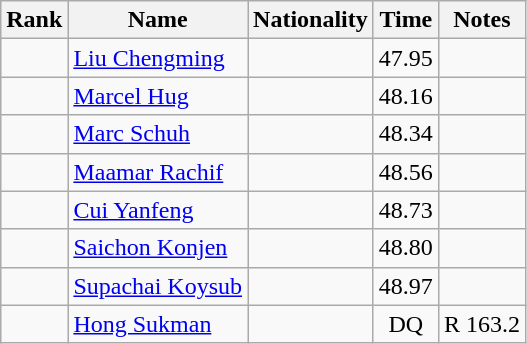<table class="wikitable sortable" style="text-align:center">
<tr>
<th>Rank</th>
<th>Name</th>
<th>Nationality</th>
<th>Time</th>
<th>Notes</th>
</tr>
<tr>
<td></td>
<td align=left><a href='#'>Liu Chengming</a></td>
<td align=left></td>
<td>47.95</td>
<td></td>
</tr>
<tr>
<td></td>
<td align=left><a href='#'>Marcel Hug</a></td>
<td align=left></td>
<td>48.16</td>
<td></td>
</tr>
<tr>
<td></td>
<td align=left><a href='#'>Marc Schuh</a></td>
<td align=left></td>
<td>48.34</td>
<td></td>
</tr>
<tr>
<td></td>
<td align=left><a href='#'>Maamar Rachif</a></td>
<td align=left></td>
<td>48.56</td>
<td></td>
</tr>
<tr>
<td></td>
<td align=left><a href='#'>Cui Yanfeng</a></td>
<td align=left></td>
<td>48.73</td>
<td></td>
</tr>
<tr>
<td></td>
<td align=left><a href='#'>Saichon Konjen</a></td>
<td align=left></td>
<td>48.80</td>
<td></td>
</tr>
<tr>
<td></td>
<td align=left><a href='#'>Supachai Koysub</a></td>
<td align=left></td>
<td>48.97</td>
<td></td>
</tr>
<tr>
<td></td>
<td align=left><a href='#'>Hong Sukman</a></td>
<td align=left></td>
<td>DQ</td>
<td>R 163.2</td>
</tr>
</table>
